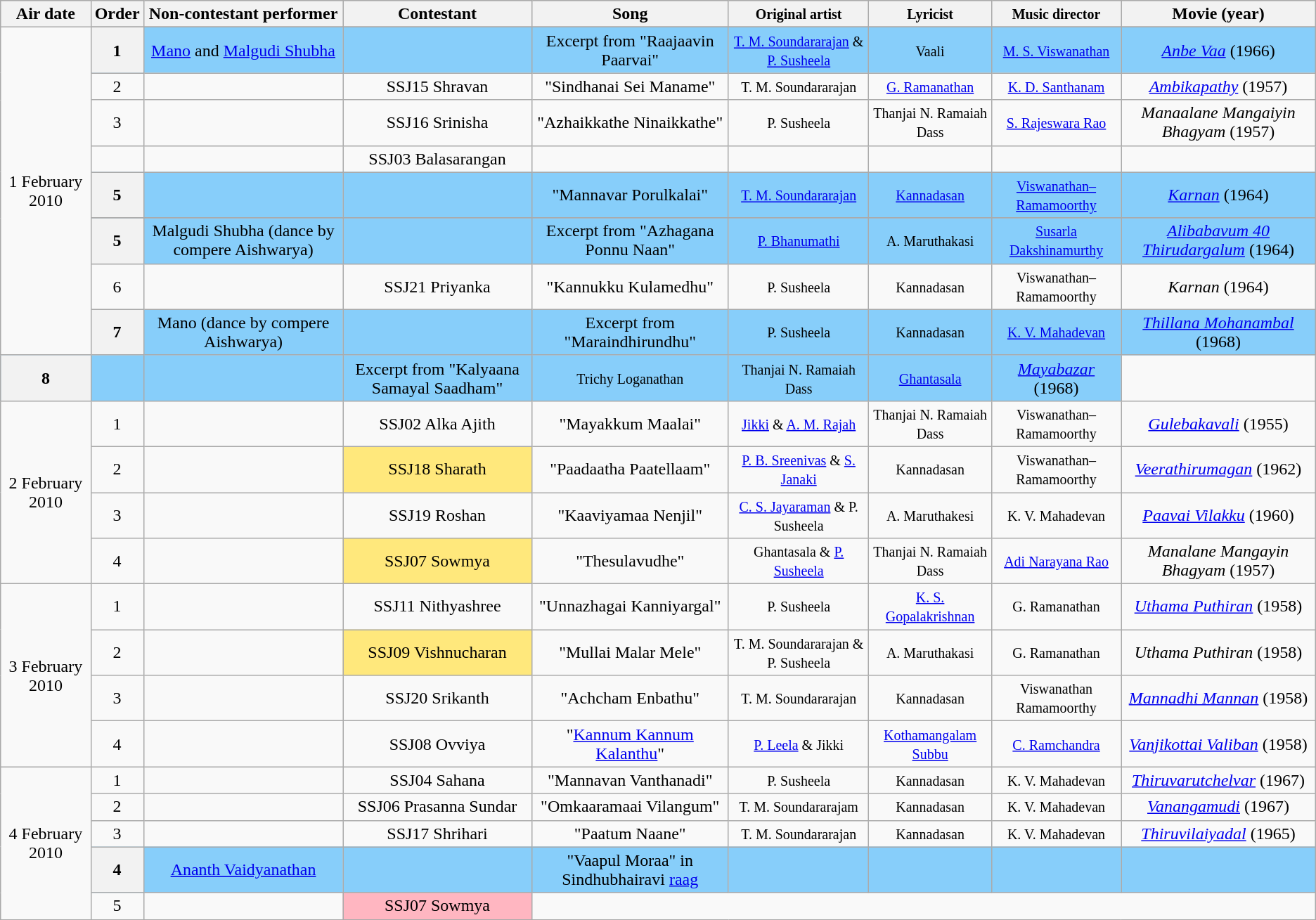<table class="wikitable sortable sticky-header" style="text-align: center; width: auto;">
<tr style="background:lightgrey; text-align:center;">
<th>Air date</th>
<th>Order</th>
<th>Non-contestant performer</th>
<th>Contestant</th>
<th>Song</th>
<th><small>Original artist</small></th>
<th><small>Lyricist</small></th>
<th><small>Music director</small></th>
<th>Movie (year)</th>
</tr>
<tr>
<td rowspan=10>1 February 2010</td>
</tr>
<tr style="background:lightskyblue">
<th scope="row">1</th>
<td><a href='#'>Mano</a> and <a href='#'>Malgudi Shubha</a></td>
<td></td>
<td>Excerpt from "Raajaavin Paarvai"</td>
<td><small><a href='#'>T. M. Soundararajan</a> & <a href='#'>P. Susheela</a></small></td>
<td><small>Vaali</small></td>
<td><small><a href='#'>M. S. Viswanathan</a></small></td>
<td><em><a href='#'>Anbe Vaa</a></em> (1966)</td>
</tr>
<tr>
<td>2</td>
<td></td>
<td>SSJ15 Shravan</td>
<td>"Sindhanai Sei Maname"</td>
<td><small>T. M. Soundararajan</small></td>
<td><small><a href='#'>G. Ramanathan</a></small></td>
<td><small><a href='#'>K. D. Santhanam</a></small></td>
<td><em><a href='#'>Ambikapathy</a></em> (1957)</td>
</tr>
<tr>
<td>3</td>
<td></td>
<td>SSJ16 Srinisha</td>
<td>"Azhaikkathe Ninaikkathe"</td>
<td><small>P. Susheela</small></td>
<td><small>Thanjai N. Ramaiah Dass</small></td>
<td><small><a href='#'>S. Rajeswara Rao</a></small></td>
<td><em>Manaalane Mangaiyin Bhagyam</em> (1957)</td>
</tr>
<tr 4>
<td></td>
<td></td>
<td>SSJ03 Balasarangan</td>
<td></td>
<td></td>
<td></td>
<td></td>
</tr>
<tr style="background:lightskyblue">
<th scope="row">5</th>
<td></td>
<td></td>
<td>"Mannavar Porulkalai"</td>
<td><small><a href='#'>T. M. Soundararajan</a></small></td>
<td><small><a href='#'>Kannadasan</a></small></td>
<td><small><a href='#'>Viswanathan–Ramamoorthy</a></small></td>
<td><em><a href='#'>Karnan</a></em> (1964)</td>
</tr>
<tr>
</tr>
<tr style="background:lightskyblue">
<th scope="row">5</th>
<td>Malgudi Shubha (dance by compere Aishwarya)</td>
<td></td>
<td>Excerpt from "Azhagana Ponnu Naan"</td>
<td><small><a href='#'>P. Bhanumathi</a></small></td>
<td><small>A. Maruthakasi</small></td>
<td><small><a href='#'>Susarla Dakshinamurthy</a></small></td>
<td><em><a href='#'>Alibabavum 40 Thirudargalum</a></em> (1964)</td>
</tr>
<tr>
<td>6</td>
<td></td>
<td>SSJ21 Priyanka</td>
<td>"Kannukku Kulamedhu"</td>
<td><small>P. Susheela</small></td>
<td><small>Kannadasan</small></td>
<td><small>Viswanathan–Ramamoorthy</small></td>
<td><em>Karnan</em> (1964)</td>
</tr>
<tr style="background:lightskyblue">
<th scope="row">7</th>
<td>Mano (dance by compere Aishwarya)</td>
<td></td>
<td>Excerpt from "Maraindhirundhu"</td>
<td><small>P. Susheela</small></td>
<td><small>Kannadasan</small></td>
<td><small><a href='#'>K. V. Mahadevan</a></small></td>
<td><em><a href='#'>Thillana Mohanambal</a></em> (1968)</td>
</tr>
<tr style="background:lightskyblue">
<th scope="row">8</th>
<td></td>
<td></td>
<td>Excerpt from "Kalyaana Samayal Saadham"</td>
<td><small>Trichy Loganathan</small></td>
<td><small>Thanjai N. Ramaiah Dass</small></td>
<td><small><a href='#'>Ghantasala</a></small></td>
<td><em><a href='#'>Mayabazar</a></em> (1968)</td>
</tr>
<tr>
<td rowspan=4>2 February 2010</td>
<td>1</td>
<td></td>
<td>SSJ02 Alka Ajith</td>
<td>"Mayakkum Maalai"</td>
<td><small><a href='#'>Jikki</a> & <a href='#'>A. M. Rajah</a></small></td>
<td><small>Thanjai N. Ramaiah Dass</small></td>
<td><small>Viswanathan–Ramamoorthy</small></td>
<td><em><a href='#'>Gulebakavali</a></em> (1955)</td>
</tr>
<tr>
<td>2</td>
<td></td>
<td style="background:#ffe87c">SSJ18 Sharath</td>
<td>"Paadaatha Paatellaam"</td>
<td><small><a href='#'>P. B. Sreenivas</a> & <a href='#'>S. Janaki</a></small></td>
<td><small>Kannadasan</small></td>
<td><small>Viswanathan–Ramamoorthy</small></td>
<td><em><a href='#'>Veerathirumagan</a></em> (1962)</td>
</tr>
<tr>
<td>3</td>
<td></td>
<td>SSJ19 Roshan</td>
<td>"Kaaviyamaa Nenjil"</td>
<td><small><a href='#'>C. S. Jayaraman</a> & P. Susheela</small></td>
<td><small>A. Maruthakesi</small></td>
<td><small>K. V. Mahadevan</small></td>
<td><em><a href='#'>Paavai Vilakku</a></em> (1960)</td>
</tr>
<tr>
<td>4</td>
<td></td>
<td style="background:#ffe87c">SSJ07 Sowmya</td>
<td>"Thesulavudhe"</td>
<td><small>Ghantasala & <a href='#'>P. Susheela</a></small></td>
<td><small>Thanjai N. Ramaiah Dass</small></td>
<td><small><a href='#'>Adi Narayana Rao</a></small></td>
<td><em>Manalane Mangayin Bhagyam</em> (1957)</td>
</tr>
<tr>
<td rowspan=4>3 February 2010</td>
<td>1</td>
<td></td>
<td>SSJ11 Nithyashree</td>
<td>"Unnazhagai Kanniyargal"</td>
<td><small>P. Susheela</small></td>
<td><small><a href='#'>K. S. Gopalakrishnan</a></small></td>
<td><small>G. Ramanathan</small></td>
<td><em><a href='#'>Uthama Puthiran</a></em> (1958)</td>
</tr>
<tr>
<td>2</td>
<td></td>
<td style="background:#ffe87c">SSJ09 Vishnucharan</td>
<td>"Mullai Malar Mele"</td>
<td><small>T. M. Soundararajan & P. Susheela</small></td>
<td><small>A. Maruthakasi</small></td>
<td><small>G. Ramanathan</small></td>
<td><em>Uthama Puthiran</em> (1958)</td>
</tr>
<tr>
<td>3</td>
<td></td>
<td>SSJ20 Srikanth</td>
<td>"Achcham Enbathu"</td>
<td><small>T. M. Soundararajan</small></td>
<td><small>Kannadasan</small></td>
<td><small>Viswanathan Ramamoorthy</small></td>
<td><em><a href='#'>Mannadhi Mannan</a></em> (1958)</td>
</tr>
<tr>
<td>4</td>
<td></td>
<td>SSJ08 Ovviya</td>
<td>"<a href='#'>Kannum Kannum Kalanthu</a>"</td>
<td><small><a href='#'>P. Leela</a> & Jikki</small></td>
<td><small><a href='#'>Kothamangalam Subbu</a></small></td>
<td><small><a href='#'>C. Ramchandra</a></small></td>
<td><em><a href='#'>Vanjikottai Valiban</a></em> (1958)</td>
</tr>
<tr>
<td rowspan=5>4 February 2010</td>
<td>1</td>
<td></td>
<td>SSJ04 Sahana</td>
<td>"Mannavan Vanthanadi"</td>
<td><small>P. Susheela</small></td>
<td><small>Kannadasan</small></td>
<td><small>K. V. Mahadevan</small></td>
<td><em><a href='#'>Thiruvarutchelvar</a></em> (1967)</td>
</tr>
<tr>
<td>2</td>
<td></td>
<td>SSJ06 Prasanna Sundar</td>
<td>"Omkaaramaai Vilangum"</td>
<td><small>T. M. Soundararajam</small></td>
<td><small>Kannadasan</small></td>
<td><small>K. V. Mahadevan</small></td>
<td><em><a href='#'>Vanangamudi</a></em> (1967)</td>
</tr>
<tr>
<td>3</td>
<td></td>
<td>SSJ17 Shrihari</td>
<td>"Paatum Naane"</td>
<td><small>T. M. Soundararajan</small></td>
<td><small>Kannadasan</small></td>
<td><small>K. V. Mahadevan</small></td>
<td><em><a href='#'>Thiruvilaiyadal</a></em> (1965)</td>
</tr>
<tr style="background:lightskyblue">
<th scope="row">4</th>
<td><a href='#'>Ananth Vaidyanathan</a></td>
<td></td>
<td>"Vaapul Moraa" in Sindhubhairavi <a href='#'>raag</a></td>
<td></td>
<td></td>
<td></td>
<td></td>
</tr>
<tr>
<td>5</td>
<td></td>
<td style="background:lightpink">SSJ07 Sowmya</td>
</tr>
<tr>
</tr>
</table>
